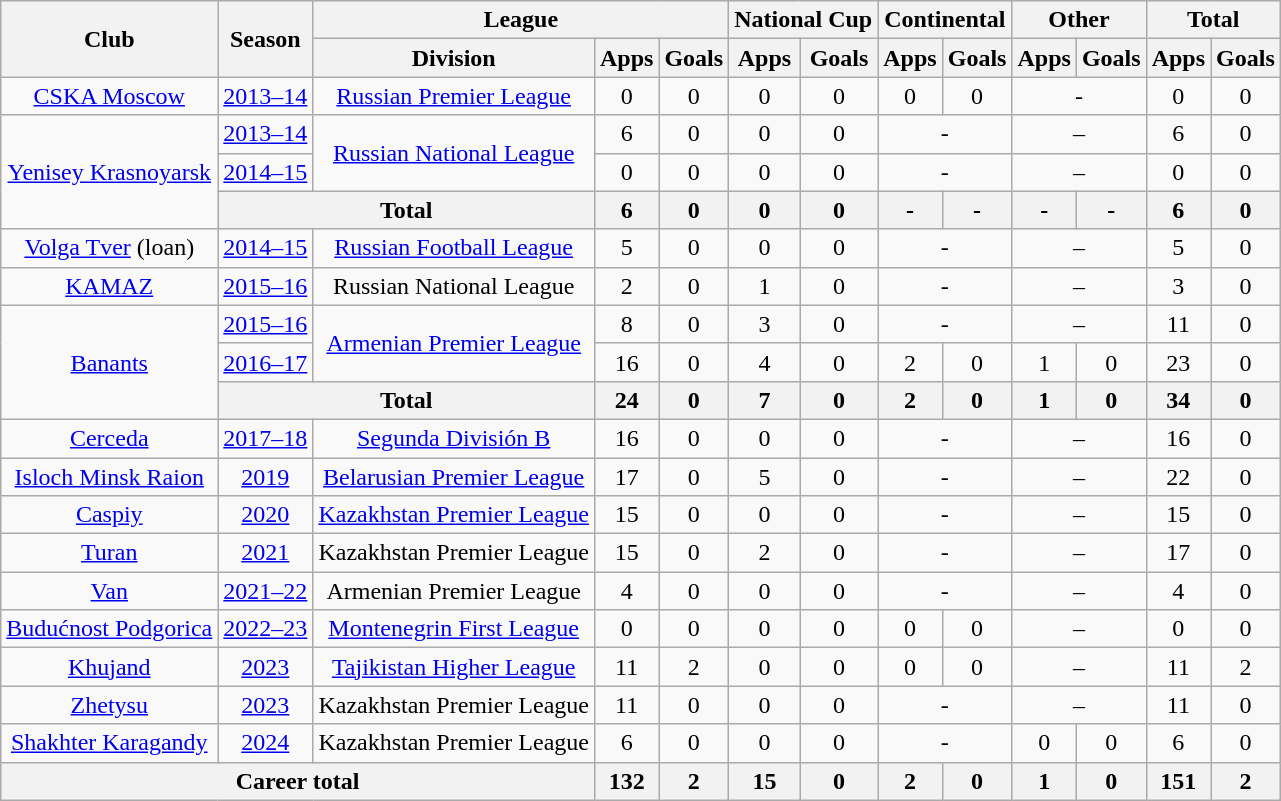<table class="wikitable" style="text-align: center;">
<tr>
<th rowspan="2">Club</th>
<th rowspan="2">Season</th>
<th colspan="3">League</th>
<th colspan="2">National Cup</th>
<th colspan="2">Continental</th>
<th colspan="2">Other</th>
<th colspan="2">Total</th>
</tr>
<tr>
<th>Division</th>
<th>Apps</th>
<th>Goals</th>
<th>Apps</th>
<th>Goals</th>
<th>Apps</th>
<th>Goals</th>
<th>Apps</th>
<th>Goals</th>
<th>Apps</th>
<th>Goals</th>
</tr>
<tr>
<td valign="center"><a href='#'>CSKA Moscow</a></td>
<td><a href='#'>2013–14</a></td>
<td><a href='#'>Russian Premier League</a></td>
<td>0</td>
<td>0</td>
<td>0</td>
<td>0</td>
<td>0</td>
<td>0</td>
<td colspan="2">-</td>
<td>0</td>
<td>0</td>
</tr>
<tr>
<td rowspan="3" valign="center"><a href='#'>Yenisey Krasnoyarsk</a></td>
<td><a href='#'>2013–14</a></td>
<td rowspan="2" valign="center"><a href='#'>Russian National League</a></td>
<td>6</td>
<td>0</td>
<td>0</td>
<td>0</td>
<td colspan="2">-</td>
<td colspan="2">–</td>
<td>6</td>
<td>0</td>
</tr>
<tr>
<td><a href='#'>2014–15</a></td>
<td>0</td>
<td>0</td>
<td>0</td>
<td>0</td>
<td colspan="2">-</td>
<td colspan="2">–</td>
<td>0</td>
<td>0</td>
</tr>
<tr>
<th colspan="2">Total</th>
<th>6</th>
<th>0</th>
<th>0</th>
<th>0</th>
<th>-</th>
<th>-</th>
<th>-</th>
<th>-</th>
<th>6</th>
<th>0</th>
</tr>
<tr>
<td valign="center"><a href='#'>Volga Tver</a> (loan)</td>
<td><a href='#'>2014–15</a></td>
<td><a href='#'>Russian Football League</a></td>
<td>5</td>
<td>0</td>
<td>0</td>
<td>0</td>
<td colspan="2">-</td>
<td colspan="2">–</td>
<td>5</td>
<td>0</td>
</tr>
<tr>
<td valign="center"><a href='#'>KAMAZ</a></td>
<td><a href='#'>2015–16</a></td>
<td>Russian National League</td>
<td>2</td>
<td>0</td>
<td>1</td>
<td>0</td>
<td colspan="2">-</td>
<td colspan="2">–</td>
<td>3</td>
<td>0</td>
</tr>
<tr>
<td rowspan="3" valign="center"><a href='#'>Banants</a></td>
<td><a href='#'>2015–16</a></td>
<td rowspan="2" valign="center"><a href='#'>Armenian Premier League</a></td>
<td>8</td>
<td>0</td>
<td>3</td>
<td>0</td>
<td colspan="2">-</td>
<td colspan="2">–</td>
<td>11</td>
<td>0</td>
</tr>
<tr>
<td><a href='#'>2016–17</a></td>
<td>16</td>
<td>0</td>
<td>4</td>
<td>0</td>
<td>2</td>
<td>0</td>
<td>1</td>
<td>0</td>
<td>23</td>
<td>0</td>
</tr>
<tr>
<th colspan="2">Total</th>
<th>24</th>
<th>0</th>
<th>7</th>
<th>0</th>
<th>2</th>
<th>0</th>
<th>1</th>
<th>0</th>
<th>34</th>
<th>0</th>
</tr>
<tr>
<td valign="center"><a href='#'>Cerceda</a></td>
<td><a href='#'>2017–18</a></td>
<td><a href='#'>Segunda División B</a></td>
<td>16</td>
<td>0</td>
<td>0</td>
<td>0</td>
<td colspan="2">-</td>
<td colspan="2">–</td>
<td>16</td>
<td>0</td>
</tr>
<tr>
<td valign="center"><a href='#'>Isloch Minsk Raion</a></td>
<td><a href='#'>2019</a></td>
<td><a href='#'>Belarusian Premier League</a></td>
<td>17</td>
<td>0</td>
<td>5</td>
<td>0</td>
<td colspan="2">-</td>
<td colspan="2">–</td>
<td>22</td>
<td>0</td>
</tr>
<tr>
<td valign="center"><a href='#'>Caspiy</a></td>
<td><a href='#'>2020</a></td>
<td><a href='#'>Kazakhstan Premier League</a></td>
<td>15</td>
<td>0</td>
<td>0</td>
<td>0</td>
<td colspan="2">-</td>
<td colspan="2">–</td>
<td>15</td>
<td>0</td>
</tr>
<tr>
<td valign="center"><a href='#'>Turan</a></td>
<td><a href='#'>2021</a></td>
<td>Kazakhstan Premier League</td>
<td>15</td>
<td>0</td>
<td>2</td>
<td>0</td>
<td colspan="2">-</td>
<td colspan="2">–</td>
<td>17</td>
<td>0</td>
</tr>
<tr>
<td valign="center"><a href='#'>Van</a></td>
<td><a href='#'>2021–22</a></td>
<td>Armenian Premier League</td>
<td>4</td>
<td>0</td>
<td>0</td>
<td>0</td>
<td colspan="2">-</td>
<td colspan="2">–</td>
<td>4</td>
<td>0</td>
</tr>
<tr>
<td valign="center"><a href='#'>Budućnost Podgorica</a></td>
<td><a href='#'>2022–23</a></td>
<td><a href='#'>Montenegrin First League</a></td>
<td>0</td>
<td>0</td>
<td>0</td>
<td>0</td>
<td>0</td>
<td>0</td>
<td colspan="2">–</td>
<td>0</td>
<td>0</td>
</tr>
<tr>
<td valign="center"><a href='#'>Khujand</a></td>
<td><a href='#'>2023</a></td>
<td><a href='#'>Tajikistan Higher League</a></td>
<td>11</td>
<td>2</td>
<td>0</td>
<td>0</td>
<td>0</td>
<td>0</td>
<td colspan="2">–</td>
<td>11</td>
<td>2</td>
</tr>
<tr>
<td valign="center"><a href='#'>Zhetysu</a></td>
<td><a href='#'>2023</a></td>
<td>Kazakhstan Premier League</td>
<td>11</td>
<td>0</td>
<td>0</td>
<td>0</td>
<td colspan="2">-</td>
<td colspan="2">–</td>
<td>11</td>
<td>0</td>
</tr>
<tr>
<td valign="center"><a href='#'>Shakhter Karagandy</a></td>
<td><a href='#'>2024</a></td>
<td>Kazakhstan Premier League</td>
<td>6</td>
<td>0</td>
<td>0</td>
<td>0</td>
<td colspan="2">-</td>
<td>0</td>
<td>0</td>
<td>6</td>
<td>0</td>
</tr>
<tr>
<th colspan="3">Career total</th>
<th>132</th>
<th>2</th>
<th>15</th>
<th>0</th>
<th>2</th>
<th>0</th>
<th>1</th>
<th>0</th>
<th>151</th>
<th>2</th>
</tr>
</table>
